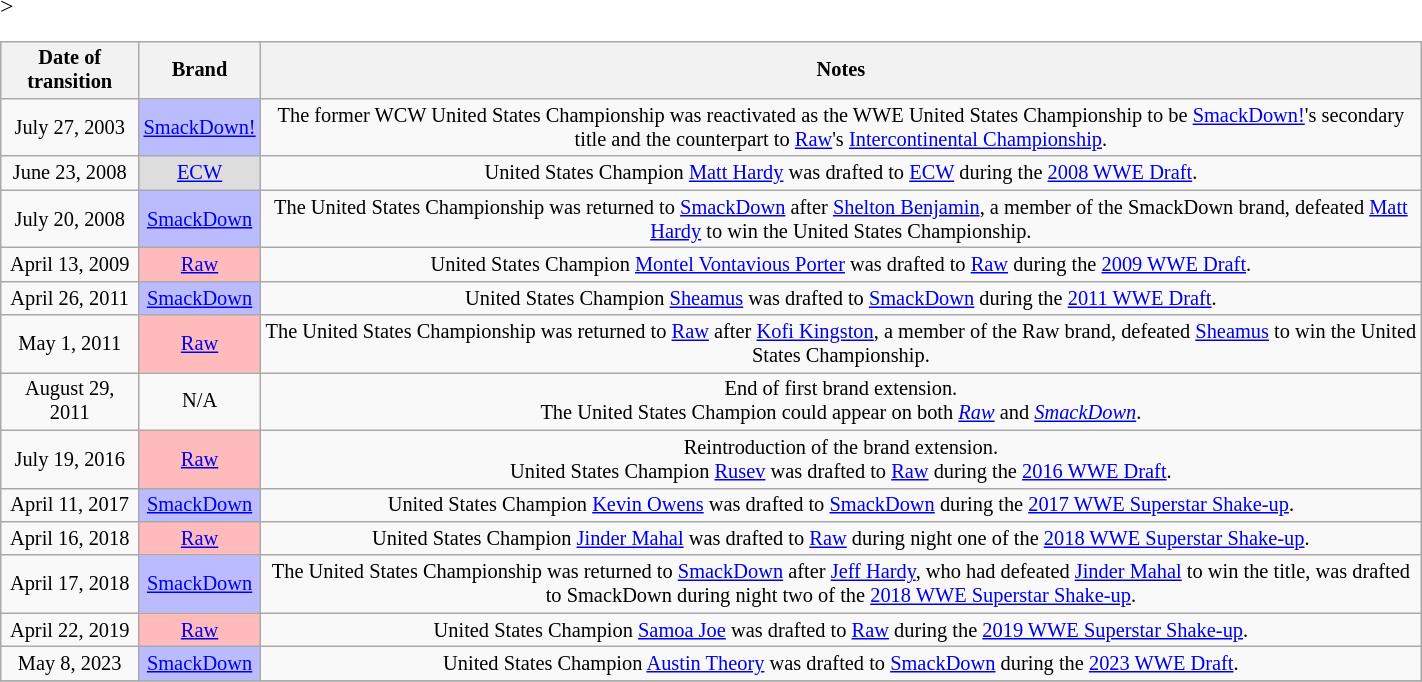<table class="wikitable" style="font-size:85%; text-align:center; width:75%;">
<tr>
<th>Date of transition</th>
<th>Brand</th>
<th>Notes</th>
</tr>
<tr>
<td>July 27, 2003</td>
<td style="background-color:#bbf;"><a href='#'>SmackDown!</a></td>
<td>The former WCW United States Championship was reactivated as the WWE United States Championship to be <a href='#'>SmackDown!</a>'s secondary title and the counterpart to <a href='#'>Raw</a>'s <a href='#'>Intercontinental Championship</a>.</td>
</tr>
<tr>
<td>June 23, 2008</td>
<td style="background-color:#ddd;"><a href='#'>ECW</a></td>
<td>United States Champion <a href='#'>Matt Hardy</a> was drafted to <a href='#'>ECW</a> during the <a href='#'>2008 WWE Draft</a>.</td>
</tr>
<tr>
<td>July 20, 2008</td>
<td style="background-color:#bbf;"><a href='#'>SmackDown</a></td>
<td>The United States Championship was returned to <a href='#'>SmackDown</a> after <a href='#'>Shelton Benjamin</a>, a member of the SmackDown brand, defeated <a href='#'>Matt Hardy</a> to win the United States Championship.</td>
</tr>
<tr>
<td>April 13, 2009</td>
<td style="background-color:#fbb;"><a href='#'>Raw</a></td>
<td>United States Champion <a href='#'>Montel Vontavious Porter</a> was drafted to <a href='#'>Raw</a> during the <a href='#'>2009 WWE Draft</a>.</td>
</tr>
<tr>
<td>April 26, 2011</td>
<td style="background-color:#bbf;"><a href='#'>SmackDown</a></td>
<td>United States Champion <a href='#'>Sheamus</a> was drafted to <a href='#'>SmackDown</a> during the <a href='#'>2011 WWE Draft</a>.</td>
</tr>
<tr>
<td>May 1, 2011</td>
<td style="background-color:#fbb;"><a href='#'>Raw</a></td>
<td>The United States Championship was returned to <a href='#'>Raw</a> after <a href='#'>Kofi Kingston</a>, a member of the Raw brand, defeated <a href='#'>Sheamus</a> to win the United States Championship.</td>
</tr>
<tr>
<td>August 29, 2011</td>
<td>N/A</td>
<td>End of first brand extension.<br>The United States Champion could appear on both <em><a href='#'>Raw</a></em> and <em><a href='#'>SmackDown</a></em>.</td>
</tr>
<tr>
<td>July 19, 2016</td>
<td style="background-color:#fbb;"><a href='#'>Raw</a></td>
<td>Reintroduction of the brand extension.<br>United States Champion <a href='#'>Rusev</a> was drafted to <a href='#'>Raw</a> during the <a href='#'>2016 WWE Draft</a>.</td>
</tr>
<tr>
<td>April 11, 2017</td>
<td style="background-color:#bbf;"><a href='#'>SmackDown</a></td>
<td>United States Champion <a href='#'>Kevin Owens</a> was drafted to <a href='#'>SmackDown</a> during the <a href='#'>2017 WWE Superstar Shake-up</a>.</td>
</tr>
<tr>
<td>April 16, 2018</td>
<td style="background-color:#fbb;"><a href='#'>Raw</a></td>
<td>United States Champion <a href='#'>Jinder Mahal</a> was drafted to <a href='#'>Raw</a> during night one of the <a href='#'>2018 WWE Superstar Shake-up</a>.</td>
</tr>
<tr>
<td>April 17, 2018</td>
<td style="background-color:#bbf;"><a href='#'>SmackDown</a></td>
<td>The United States Championship was returned to <a href='#'>SmackDown</a> after <a href='#'>Jeff Hardy</a>, who had defeated <a href='#'>Jinder Mahal</a> to win the title, was drafted to SmackDown during night two of the <a href='#'>2018 WWE Superstar Shake-up</a>.</td>
</tr>
<tr>
<td>April 22, 2019</td>
<td style="background-color:#fbb;"><a href='#'>Raw</a></td>
<td>United States Champion <a href='#'>Samoa Joe</a> was drafted to <a href='#'>Raw</a> during the <a href='#'>2019 WWE Superstar Shake-up</a>.</td>
</tr>
<tr>
<td>May 8, 2023</td>
<td style="background-color:#bbf;"><a href='#'>SmackDown</a></td>
<td>United States Champion <a href='#'>Austin Theory</a> was drafted to <a href='#'>SmackDown</a> during the <a href='#'>2023 WWE Draft</a>.</td>
</tr>
<tr -->>
</tr>
</table>
